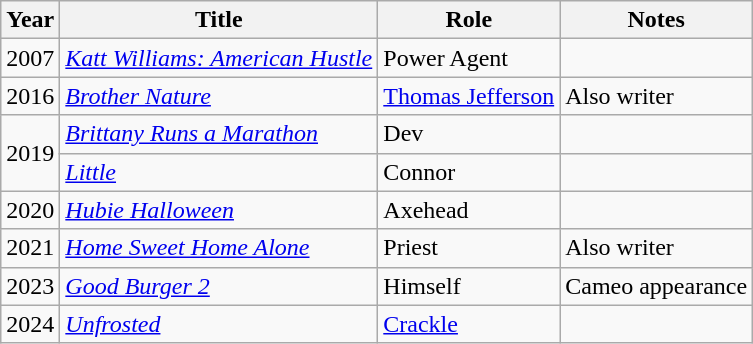<table class="wikitable sortable">
<tr>
<th>Year</th>
<th>Title</th>
<th>Role</th>
<th class="unsortable">Notes</th>
</tr>
<tr>
<td>2007</td>
<td><em><a href='#'>Katt Williams: American Hustle</a></em></td>
<td>Power Agent</td>
<td></td>
</tr>
<tr>
<td>2016</td>
<td><em><a href='#'>Brother Nature</a></em></td>
<td><a href='#'>Thomas Jefferson</a></td>
<td>Also writer</td>
</tr>
<tr>
<td rowspan="2">2019</td>
<td><em><a href='#'>Brittany Runs a Marathon</a></em></td>
<td>Dev</td>
<td></td>
</tr>
<tr>
<td><em><a href='#'>Little</a></em></td>
<td>Connor</td>
<td></td>
</tr>
<tr>
<td>2020</td>
<td><em><a href='#'>Hubie Halloween</a></em></td>
<td>Axehead</td>
<td></td>
</tr>
<tr>
<td>2021</td>
<td><em><a href='#'>Home Sweet Home Alone</a></em></td>
<td>Priest</td>
<td>Also writer</td>
</tr>
<tr>
<td>2023</td>
<td><em><a href='#'>Good Burger 2</a></em></td>
<td>Himself</td>
<td>Cameo appearance</td>
</tr>
<tr>
<td>2024</td>
<td><em><a href='#'>Unfrosted</a></em></td>
<td><a href='#'>Crackle</a></td>
<td></td>
</tr>
</table>
